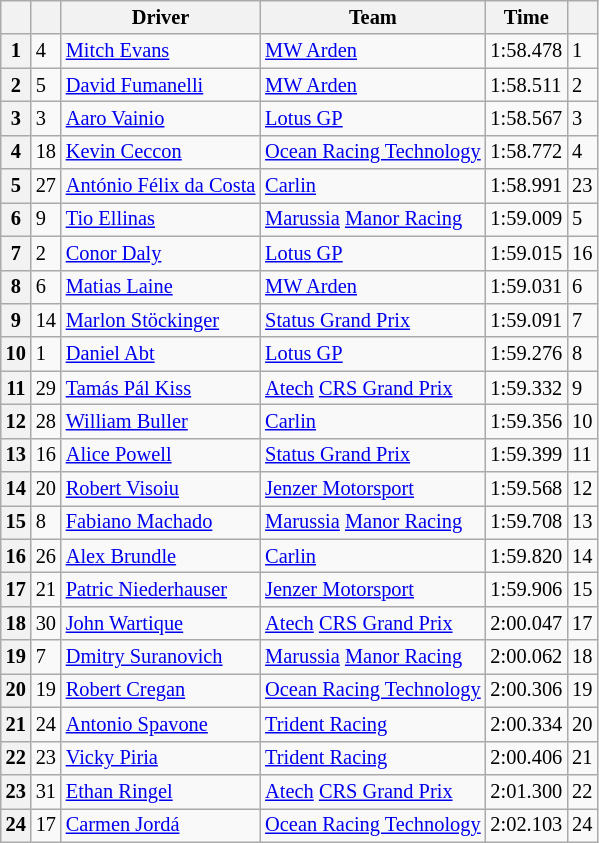<table class="wikitable" style="font-size:85%">
<tr>
<th></th>
<th></th>
<th>Driver</th>
<th>Team</th>
<th>Time</th>
<th></th>
</tr>
<tr>
<th>1</th>
<td>4</td>
<td> <a href='#'>Mitch Evans</a></td>
<td><a href='#'>MW Arden</a></td>
<td>1:58.478</td>
<td>1</td>
</tr>
<tr>
<th>2</th>
<td>5</td>
<td> <a href='#'>David Fumanelli</a></td>
<td><a href='#'>MW Arden</a></td>
<td>1:58.511</td>
<td>2</td>
</tr>
<tr>
<th>3</th>
<td>3</td>
<td> <a href='#'>Aaro Vainio</a></td>
<td><a href='#'>Lotus GP</a></td>
<td>1:58.567</td>
<td>3</td>
</tr>
<tr>
<th>4</th>
<td>18</td>
<td> <a href='#'>Kevin Ceccon</a></td>
<td><a href='#'>Ocean Racing Technology</a></td>
<td>1:58.772</td>
<td>4</td>
</tr>
<tr>
<th>5</th>
<td>27</td>
<td> <a href='#'>António Félix da Costa</a></td>
<td><a href='#'>Carlin</a></td>
<td>1:58.991</td>
<td>23</td>
</tr>
<tr>
<th>6</th>
<td>9</td>
<td> <a href='#'>Tio Ellinas</a></td>
<td><a href='#'>Marussia</a> <a href='#'>Manor Racing</a></td>
<td>1:59.009</td>
<td>5</td>
</tr>
<tr>
<th>7</th>
<td>2</td>
<td> <a href='#'>Conor Daly</a></td>
<td><a href='#'>Lotus GP</a></td>
<td>1:59.015</td>
<td>16</td>
</tr>
<tr>
<th>8</th>
<td>6</td>
<td> <a href='#'>Matias Laine</a></td>
<td><a href='#'>MW Arden</a></td>
<td>1:59.031</td>
<td>6</td>
</tr>
<tr>
<th>9</th>
<td>14</td>
<td> <a href='#'>Marlon Stöckinger</a></td>
<td><a href='#'>Status Grand Prix</a></td>
<td>1:59.091</td>
<td>7</td>
</tr>
<tr>
<th>10</th>
<td>1</td>
<td> <a href='#'>Daniel Abt</a></td>
<td><a href='#'>Lotus GP</a></td>
<td>1:59.276</td>
<td>8</td>
</tr>
<tr>
<th>11</th>
<td>29</td>
<td> <a href='#'>Tamás Pál Kiss</a></td>
<td><a href='#'>Atech</a> <a href='#'>CRS Grand Prix</a></td>
<td>1:59.332</td>
<td>9</td>
</tr>
<tr>
<th>12</th>
<td>28</td>
<td> <a href='#'>William Buller</a></td>
<td><a href='#'>Carlin</a></td>
<td>1:59.356</td>
<td>10</td>
</tr>
<tr>
<th>13</th>
<td>16</td>
<td> <a href='#'>Alice Powell</a></td>
<td><a href='#'>Status Grand Prix</a></td>
<td>1:59.399</td>
<td>11</td>
</tr>
<tr>
<th>14</th>
<td>20</td>
<td> <a href='#'>Robert Visoiu</a></td>
<td><a href='#'>Jenzer Motorsport</a></td>
<td>1:59.568</td>
<td>12</td>
</tr>
<tr>
<th>15</th>
<td>8</td>
<td> <a href='#'>Fabiano Machado</a></td>
<td><a href='#'>Marussia</a> <a href='#'>Manor Racing</a></td>
<td>1:59.708</td>
<td>13</td>
</tr>
<tr>
<th>16</th>
<td>26</td>
<td> <a href='#'>Alex Brundle</a></td>
<td><a href='#'>Carlin</a></td>
<td>1:59.820</td>
<td>14</td>
</tr>
<tr>
<th>17</th>
<td>21</td>
<td> <a href='#'>Patric Niederhauser</a></td>
<td><a href='#'>Jenzer Motorsport</a></td>
<td>1:59.906</td>
<td>15</td>
</tr>
<tr>
<th>18</th>
<td>30</td>
<td> <a href='#'>John Wartique</a></td>
<td><a href='#'>Atech</a> <a href='#'>CRS Grand Prix</a></td>
<td>2:00.047</td>
<td>17</td>
</tr>
<tr>
<th>19</th>
<td>7</td>
<td> <a href='#'>Dmitry Suranovich</a></td>
<td><a href='#'>Marussia</a> <a href='#'>Manor Racing</a></td>
<td>2:00.062</td>
<td>18</td>
</tr>
<tr>
<th>20</th>
<td>19</td>
<td> <a href='#'>Robert Cregan</a></td>
<td><a href='#'>Ocean Racing Technology</a></td>
<td>2:00.306</td>
<td>19</td>
</tr>
<tr>
<th>21</th>
<td>24</td>
<td> <a href='#'>Antonio Spavone</a></td>
<td><a href='#'>Trident Racing</a></td>
<td>2:00.334</td>
<td>20</td>
</tr>
<tr>
<th>22</th>
<td>23</td>
<td> <a href='#'>Vicky Piria</a></td>
<td><a href='#'>Trident Racing</a></td>
<td>2:00.406</td>
<td>21</td>
</tr>
<tr>
<th>23</th>
<td>31</td>
<td> <a href='#'>Ethan Ringel</a></td>
<td><a href='#'>Atech</a> <a href='#'>CRS Grand Prix</a></td>
<td>2:01.300</td>
<td>22</td>
</tr>
<tr>
<th>24</th>
<td>17</td>
<td> <a href='#'>Carmen Jordá</a></td>
<td><a href='#'>Ocean Racing Technology</a></td>
<td>2:02.103</td>
<td>24</td>
</tr>
</table>
